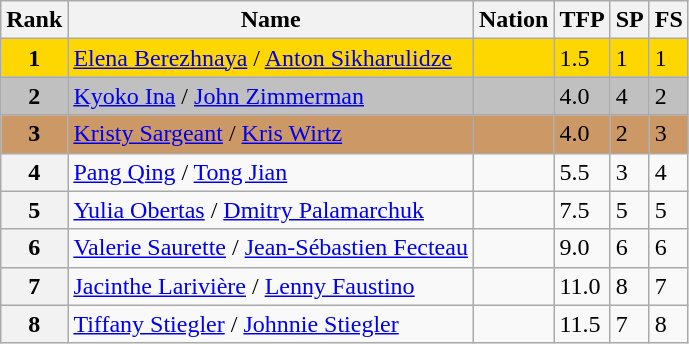<table class="wikitable">
<tr>
<th>Rank</th>
<th>Name</th>
<th>Nation</th>
<th>TFP</th>
<th>SP</th>
<th>FS</th>
</tr>
<tr bgcolor="gold">
<td align="center"><strong>1</strong></td>
<td><a href='#'>Elena Berezhnaya</a> / <a href='#'>Anton Sikharulidze</a></td>
<td></td>
<td>1.5</td>
<td>1</td>
<td>1</td>
</tr>
<tr bgcolor="silver">
<td align="center"><strong>2</strong></td>
<td><a href='#'>Kyoko Ina</a> / <a href='#'>John Zimmerman</a></td>
<td></td>
<td>4.0</td>
<td>4</td>
<td>2</td>
</tr>
<tr bgcolor="cc9966">
<td align="center"><strong>3</strong></td>
<td><a href='#'>Kristy Sargeant</a> / <a href='#'>Kris Wirtz</a></td>
<td></td>
<td>4.0</td>
<td>2</td>
<td>3</td>
</tr>
<tr>
<th>4</th>
<td><a href='#'>Pang Qing</a> / <a href='#'>Tong Jian</a></td>
<td></td>
<td>5.5</td>
<td>3</td>
<td>4</td>
</tr>
<tr>
<th>5</th>
<td><a href='#'>Yulia Obertas</a> / <a href='#'>Dmitry Palamarchuk</a></td>
<td></td>
<td>7.5</td>
<td>5</td>
<td>5</td>
</tr>
<tr>
<th>6</th>
<td><a href='#'>Valerie Saurette</a> / <a href='#'>Jean-Sébastien Fecteau</a></td>
<td></td>
<td>9.0</td>
<td>6</td>
<td>6</td>
</tr>
<tr>
<th>7</th>
<td><a href='#'>Jacinthe Larivière</a> / <a href='#'>Lenny Faustino</a></td>
<td></td>
<td>11.0</td>
<td>8</td>
<td>7</td>
</tr>
<tr>
<th>8</th>
<td><a href='#'>Tiffany Stiegler</a> / <a href='#'>Johnnie Stiegler</a></td>
<td></td>
<td>11.5</td>
<td>7</td>
<td>8</td>
</tr>
</table>
